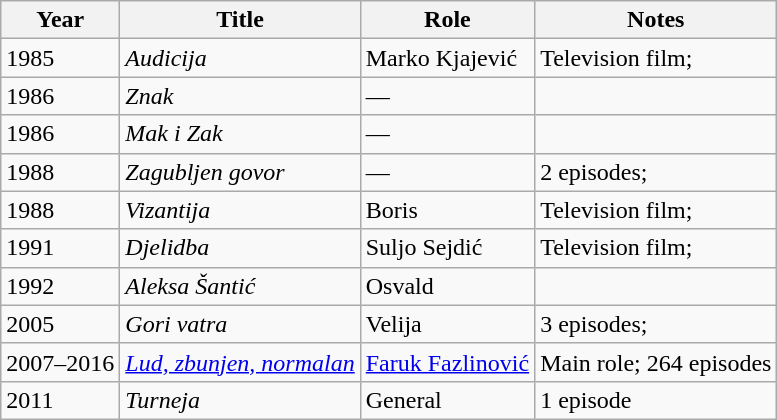<table class="wikitable">
<tr>
<th>Year</th>
<th>Title</th>
<th>Role</th>
<th>Notes</th>
</tr>
<tr>
<td>1985</td>
<td><em>Audicija</em></td>
<td>Marko Kjajević</td>
<td>Television film;</td>
</tr>
<tr>
<td>1986</td>
<td><em>Znak</em></td>
<td>—</td>
<td></td>
</tr>
<tr>
<td>1986</td>
<td><em>Mak i Zak</em></td>
<td>—</td>
<td></td>
</tr>
<tr>
<td>1988</td>
<td><em>Zagubljen govor</em></td>
<td>—</td>
<td>2 episodes;</td>
</tr>
<tr>
<td>1988</td>
<td><em>Vizantija</em></td>
<td>Boris</td>
<td>Television film;</td>
</tr>
<tr>
<td>1991</td>
<td><em>Djelidba</em></td>
<td>Suljo Sejdić</td>
<td>Television film;</td>
</tr>
<tr>
<td>1992</td>
<td><em>Aleksa Šantić</em></td>
<td>Osvald</td>
<td></td>
</tr>
<tr>
<td>2005</td>
<td><em>Gori vatra</em></td>
<td>Velija</td>
<td>3 episodes;</td>
</tr>
<tr>
<td>2007–2016</td>
<td><em><a href='#'>Lud, zbunjen, normalan</a></em></td>
<td><a href='#'>Faruk Fazlinović</a></td>
<td>Main role; 264 episodes</td>
</tr>
<tr>
<td>2011</td>
<td><em>Turneja</em></td>
<td>General</td>
<td>1 episode</td>
</tr>
</table>
